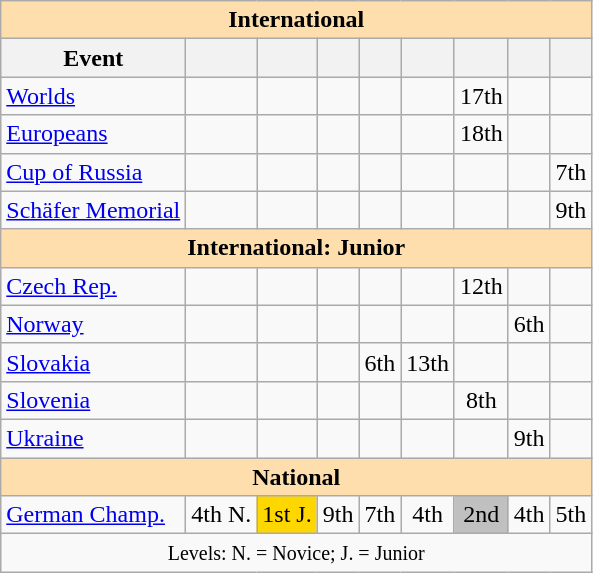<table class="wikitable" style="text-align:center">
<tr>
<th style="background-color: #ffdead; " colspan=9 align=center>International</th>
</tr>
<tr>
<th>Event</th>
<th></th>
<th></th>
<th></th>
<th></th>
<th></th>
<th></th>
<th></th>
<th></th>
</tr>
<tr>
<td align=left><a href='#'>Worlds</a></td>
<td></td>
<td></td>
<td></td>
<td></td>
<td></td>
<td>17th</td>
<td></td>
<td></td>
</tr>
<tr>
<td align=left><a href='#'>Europeans</a></td>
<td></td>
<td></td>
<td></td>
<td></td>
<td></td>
<td>18th</td>
<td></td>
<td></td>
</tr>
<tr>
<td align=left> <a href='#'>Cup of Russia</a></td>
<td></td>
<td></td>
<td></td>
<td></td>
<td></td>
<td></td>
<td></td>
<td>7th</td>
</tr>
<tr>
<td align=left><a href='#'>Schäfer Memorial</a></td>
<td></td>
<td></td>
<td></td>
<td></td>
<td></td>
<td></td>
<td></td>
<td>9th</td>
</tr>
<tr>
<th style="background-color: #ffdead; " colspan=9 align=center>International: Junior</th>
</tr>
<tr>
<td align=left> <a href='#'>Czech Rep.</a></td>
<td></td>
<td></td>
<td></td>
<td></td>
<td></td>
<td>12th</td>
<td></td>
<td></td>
</tr>
<tr>
<td align=left> <a href='#'>Norway</a></td>
<td></td>
<td></td>
<td></td>
<td></td>
<td></td>
<td></td>
<td>6th</td>
<td></td>
</tr>
<tr>
<td align=left> <a href='#'>Slovakia</a></td>
<td></td>
<td></td>
<td></td>
<td>6th</td>
<td>13th</td>
<td></td>
<td></td>
<td></td>
</tr>
<tr>
<td align=left> <a href='#'>Slovenia</a></td>
<td></td>
<td></td>
<td></td>
<td></td>
<td></td>
<td>8th</td>
<td></td>
<td></td>
</tr>
<tr>
<td align=left> <a href='#'>Ukraine</a></td>
<td></td>
<td></td>
<td></td>
<td></td>
<td></td>
<td></td>
<td>9th</td>
<td></td>
</tr>
<tr>
<th style="background-color: #ffdead; " colspan=9 align=center>National</th>
</tr>
<tr>
<td align=left><a href='#'>German Champ.</a></td>
<td>4th N.</td>
<td bgcolor=gold>1st J.</td>
<td>9th</td>
<td>7th</td>
<td>4th</td>
<td bgcolor=silver>2nd</td>
<td>4th</td>
<td>5th</td>
</tr>
<tr>
<td colspan=9 align=center><small> Levels: N. = Novice; J. = Junior </small></td>
</tr>
</table>
